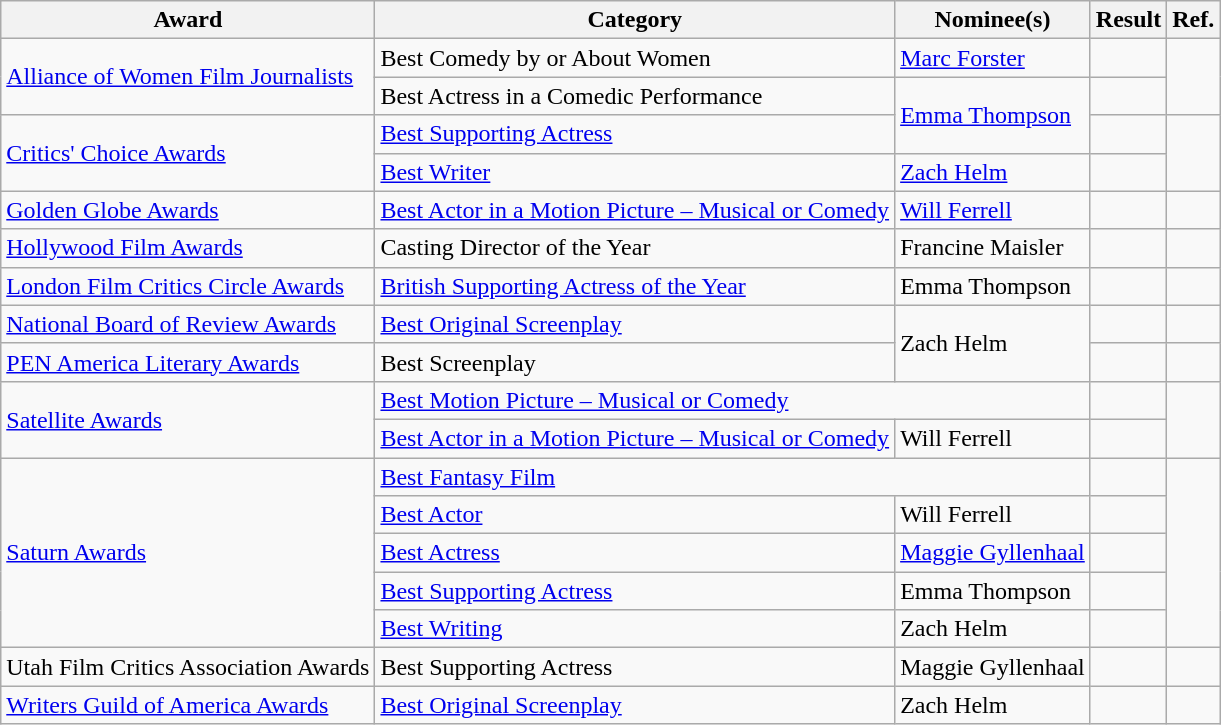<table class="wikitable plainrowheaders">
<tr>
<th>Award</th>
<th>Category</th>
<th>Nominee(s)</th>
<th>Result</th>
<th>Ref.</th>
</tr>
<tr>
<td rowspan="2"><a href='#'>Alliance of Women Film Journalists</a></td>
<td>Best Comedy by or About Women</td>
<td><a href='#'>Marc Forster</a></td>
<td></td>
<td style="text-align:center;" rowspan="2"> <br> </td>
</tr>
<tr>
<td>Best Actress in a Comedic Performance</td>
<td rowspan="2"><a href='#'>Emma Thompson</a></td>
<td></td>
</tr>
<tr>
<td rowspan="2"><a href='#'>Critics' Choice Awards</a></td>
<td><a href='#'>Best Supporting Actress</a></td>
<td></td>
<td style="text-align:center;" rowspan="2"></td>
</tr>
<tr>
<td><a href='#'>Best Writer</a></td>
<td><a href='#'>Zach Helm</a></td>
<td></td>
</tr>
<tr>
<td><a href='#'>Golden Globe Awards</a></td>
<td><a href='#'>Best Actor in a Motion Picture – Musical or Comedy</a></td>
<td><a href='#'>Will Ferrell</a></td>
<td></td>
<td style="text-align:center;"></td>
</tr>
<tr>
<td><a href='#'>Hollywood Film Awards</a></td>
<td>Casting Director of the Year</td>
<td>Francine Maisler </td>
<td></td>
<td style="text-align:center;"></td>
</tr>
<tr>
<td><a href='#'>London Film Critics Circle Awards</a></td>
<td><a href='#'>British Supporting Actress of the Year</a></td>
<td>Emma Thompson</td>
<td></td>
<td style="text-align:center;"></td>
</tr>
<tr>
<td><a href='#'>National Board of Review Awards</a></td>
<td><a href='#'>Best Original Screenplay</a></td>
<td rowspan="2">Zach Helm</td>
<td></td>
<td style="text-align:center;"></td>
</tr>
<tr>
<td><a href='#'>PEN America Literary Awards</a></td>
<td>Best Screenplay</td>
<td></td>
<td style="text-align:center;"></td>
</tr>
<tr>
<td rowspan="2"><a href='#'>Satellite Awards</a></td>
<td colspan="2"><a href='#'>Best Motion Picture – Musical or Comedy</a></td>
<td></td>
<td style="text-align:center;" rowspan="2"></td>
</tr>
<tr>
<td><a href='#'>Best Actor in a Motion Picture – Musical or Comedy</a></td>
<td>Will Ferrell</td>
<td></td>
</tr>
<tr>
<td rowspan="5"><a href='#'>Saturn Awards</a></td>
<td colspan="2"><a href='#'>Best Fantasy Film</a></td>
<td></td>
<td style="text-align:center;" rowspan="5"></td>
</tr>
<tr>
<td><a href='#'>Best Actor</a></td>
<td>Will Ferrell</td>
<td></td>
</tr>
<tr>
<td><a href='#'>Best Actress</a></td>
<td><a href='#'>Maggie Gyllenhaal</a></td>
<td></td>
</tr>
<tr>
<td><a href='#'>Best Supporting Actress</a></td>
<td>Emma Thompson</td>
<td></td>
</tr>
<tr>
<td><a href='#'>Best Writing</a></td>
<td>Zach Helm</td>
<td></td>
</tr>
<tr>
<td>Utah Film Critics Association Awards</td>
<td>Best Supporting Actress</td>
<td>Maggie Gyllenhaal</td>
<td></td>
<td style="text-align:center;"></td>
</tr>
<tr>
<td><a href='#'>Writers Guild of America Awards</a></td>
<td><a href='#'>Best Original Screenplay</a></td>
<td>Zach Helm</td>
<td></td>
<td style="text-align:center;"></td>
</tr>
</table>
